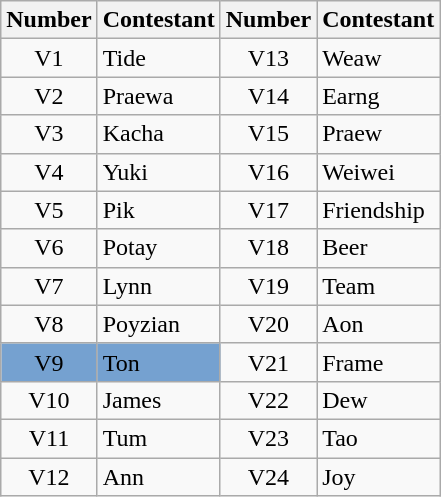<table class="wikitable">
<tr>
<th>Number</th>
<th>Contestant</th>
<th>Number</th>
<th>Contestant</th>
</tr>
<tr>
<td style="text-align:center;">V1</td>
<td>Tide</td>
<td style="text-align:center;">V13</td>
<td>Weaw</td>
</tr>
<tr>
<td style="text-align:center;">V2</td>
<td>Praewa</td>
<td style="text-align:center;">V14</td>
<td>Earng</td>
</tr>
<tr>
<td style="text-align:center;">V3</td>
<td>Kacha</td>
<td style="text-align:center;">V15</td>
<td>Praew</td>
</tr>
<tr>
<td style="text-align:center;">V4</td>
<td>Yuki</td>
<td style="text-align:center;">V16</td>
<td>Weiwei</td>
</tr>
<tr>
<td style="text-align:center;">V5</td>
<td>Pik</td>
<td style="text-align:center;">V17</td>
<td>Friendship</td>
</tr>
<tr>
<td style="text-align:center;">V6</td>
<td>Potay</td>
<td style="text-align:center;">V18</td>
<td>Beer</td>
</tr>
<tr>
<td style="text-align:center;">V7</td>
<td>Lynn</td>
<td style="text-align:center;">V19</td>
<td>Team</td>
</tr>
<tr>
<td style="text-align:center;">V8</td>
<td>Poyzian</td>
<td style="text-align:center;">V20</td>
<td>Aon</td>
</tr>
<tr>
<td style="background:#75a1d0; text-align:center;">V9</td>
<td style="background:#75A1D0">Ton</td>
<td style="text-align:center;">V21</td>
<td>Frame</td>
</tr>
<tr>
<td style="text-align:center;">V10</td>
<td>James</td>
<td style="text-align:center;">V22</td>
<td>Dew</td>
</tr>
<tr>
<td style="text-align:center;">V11</td>
<td>Tum</td>
<td style="text-align:center;">V23</td>
<td>Tao</td>
</tr>
<tr>
<td style="text-align:center;">V12</td>
<td>Ann</td>
<td style="text-align:center;">V24</td>
<td>Joy</td>
</tr>
</table>
